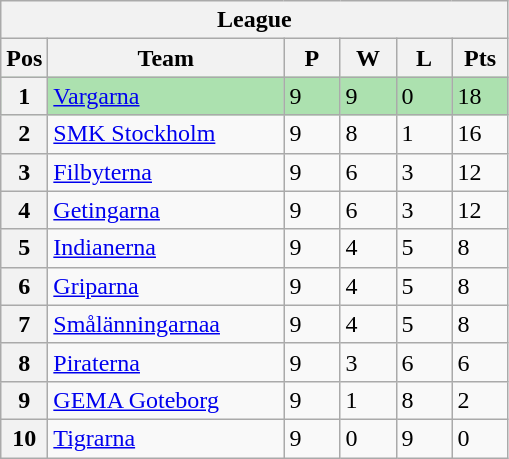<table class="wikitable">
<tr>
<th colspan="6">League</th>
</tr>
<tr>
<th width=20>Pos</th>
<th width=150>Team</th>
<th width=30>P</th>
<th width=30>W</th>
<th width=30>L</th>
<th width=30>Pts</th>
</tr>
<tr style="background:#ACE1AF;">
<th>1</th>
<td><a href='#'>Vargarna</a></td>
<td>9</td>
<td>9</td>
<td>0</td>
<td>18</td>
</tr>
<tr>
<th>2</th>
<td><a href='#'>SMK Stockholm</a></td>
<td>9</td>
<td>8</td>
<td>1</td>
<td>16</td>
</tr>
<tr>
<th>3</th>
<td><a href='#'>Filbyterna</a></td>
<td>9</td>
<td>6</td>
<td>3</td>
<td>12</td>
</tr>
<tr>
<th>4</th>
<td><a href='#'>Getingarna</a></td>
<td>9</td>
<td>6</td>
<td>3</td>
<td>12</td>
</tr>
<tr>
<th>5</th>
<td><a href='#'>Indianerna</a></td>
<td>9</td>
<td>4</td>
<td>5</td>
<td>8</td>
</tr>
<tr>
<th>6</th>
<td><a href='#'>Griparna</a></td>
<td>9</td>
<td>4</td>
<td>5</td>
<td>8</td>
</tr>
<tr>
<th>7</th>
<td><a href='#'>Smålänningarnaa</a></td>
<td>9</td>
<td>4</td>
<td>5</td>
<td>8</td>
</tr>
<tr>
<th>8</th>
<td><a href='#'>Piraterna</a></td>
<td>9</td>
<td>3</td>
<td>6</td>
<td>6</td>
</tr>
<tr>
<th>9</th>
<td><a href='#'>GEMA Goteborg</a></td>
<td>9</td>
<td>1</td>
<td>8</td>
<td>2</td>
</tr>
<tr>
<th>10</th>
<td><a href='#'>Tigrarna</a></td>
<td>9</td>
<td>0</td>
<td>9</td>
<td>0</td>
</tr>
</table>
